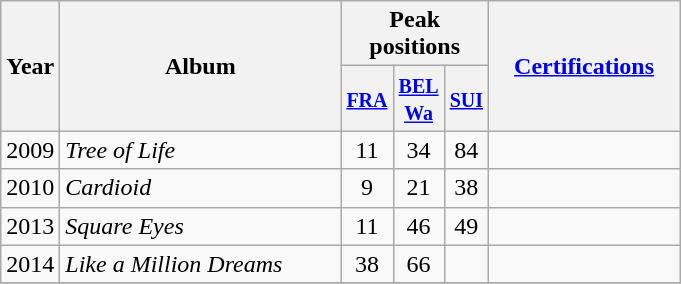<table class="wikitable">
<tr>
<th align="center" rowspan="2" width="10">Year</th>
<th align="center" rowspan="2" width="180">Album</th>
<th align="center" colspan="3" width="30">Peak positions</th>
<th align="center" rowspan="2" width="120"><a href='#'>Certifications</a></th>
</tr>
<tr>
<th width="20"><small><a href='#'>FRA</a><br></small></th>
<th width="20"><small><a href='#'>BEL <br>Wa</a><br></small></th>
<th width="20"><small><a href='#'>SUI</a><br></small></th>
</tr>
<tr>
<td align="center" rowspan="1">2009</td>
<td><em>Tree of Life</em></td>
<td align="center">11</td>
<td align="center">34</td>
<td align="center">84</td>
<td align="center"></td>
</tr>
<tr>
<td align="center" rowspan="1">2010</td>
<td><em>Cardioid</em></td>
<td align="center">9</td>
<td align="center">21</td>
<td align="center">38</td>
<td align="center"></td>
</tr>
<tr>
<td align="center" rowspan="1">2013</td>
<td><em>Square Eyes</em></td>
<td align="center">11</td>
<td align="center">46</td>
<td align="center">49</td>
<td align="center"></td>
</tr>
<tr>
<td align="center" rowspan="1">2014</td>
<td><em>Like a Million Dreams</em></td>
<td align="center">38</td>
<td align="center">66</td>
<td align="center"></td>
<td align="center"></td>
</tr>
<tr>
</tr>
</table>
